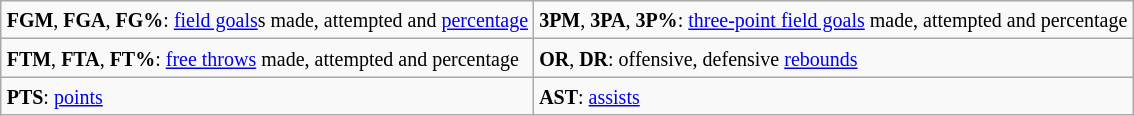<table style="margin:auto;"  class="wikitable">
<tr>
<td><small><strong>FGM</strong>, <strong>FGA</strong>, <strong>FG%</strong>: <a href='#'>field goals</a>s made, attempted and <a href='#'>percentage</a></small></td>
<td><small><strong>3PM</strong>, <strong>3PA</strong>, <strong>3P%</strong>: <a href='#'>three-point field goals</a> made, attempted and percentage</small></td>
</tr>
<tr>
<td><small><strong>FTM</strong>, <strong>FTA</strong>, <strong>FT%</strong>: <a href='#'>free throws</a> made, attempted and percentage</small></td>
<td><small><strong>OR</strong>, <strong>DR</strong>: offensive, defensive <a href='#'>rebounds</a></small></td>
</tr>
<tr>
<td><small><strong>PTS</strong>: <a href='#'>points</a></small></td>
<td><small><strong>AST</strong>: <a href='#'>assists</a> </small></td>
</tr>
</table>
